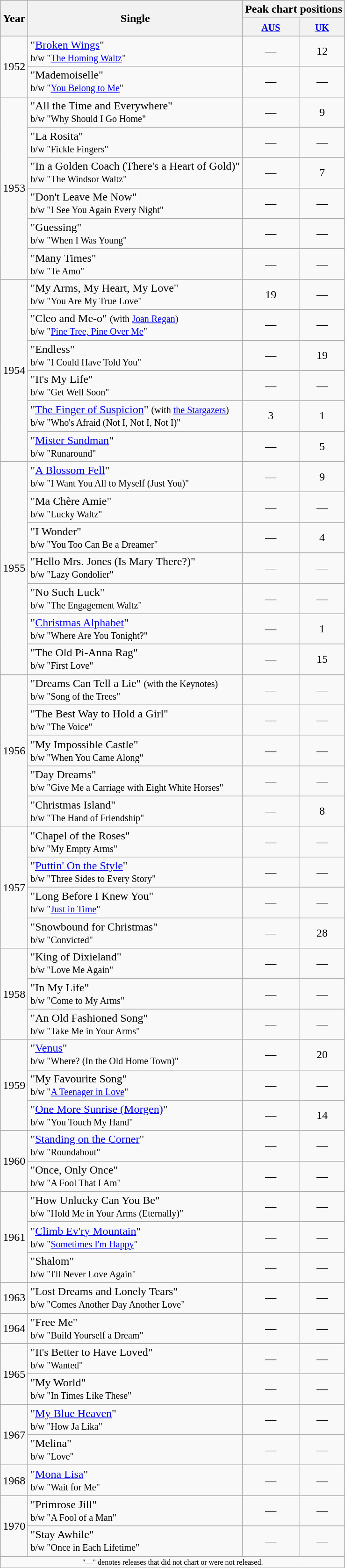<table class="wikitable" style="text-align:center">
<tr>
<th rowspan="2">Year</th>
<th rowspan="2">Single</th>
<th colspan="2">Peak chart positions</th>
</tr>
<tr>
<th><small><a href='#'>AUS</a></small></th>
<th><small><a href='#'>UK</a></small></th>
</tr>
<tr>
<td rowspan="2">1952</td>
<td align="left">"<a href='#'>Broken Wings</a>"<br><small>b/w "<a href='#'>The Homing Waltz</a>"</small></td>
<td>—</td>
<td>12</td>
</tr>
<tr>
<td align="left">"Mademoiselle"<br><small>b/w "<a href='#'>You Belong to Me</a>"</small></td>
<td>—</td>
<td>—</td>
</tr>
<tr>
<td rowspan="6">1953</td>
<td align="left">"All the Time and Everywhere"<br><small>b/w "Why Should I Go Home"</small></td>
<td>—</td>
<td>9</td>
</tr>
<tr>
<td align="left">"La Rosita"<br><small>b/w "Fickle Fingers"</small></td>
<td>—</td>
<td>—</td>
</tr>
<tr>
<td align="left">"In a Golden Coach (There's a Heart of Gold)"<br><small>b/w "The Windsor Waltz"</small></td>
<td>—</td>
<td>7</td>
</tr>
<tr>
<td align="left">"Don't Leave Me Now"<br><small>b/w "I See You Again Every Night"</small></td>
<td>—</td>
<td>—</td>
</tr>
<tr>
<td align="left">"Guessing"<br><small>b/w "When I Was Young"</small></td>
<td>—</td>
<td>—</td>
</tr>
<tr>
<td align="left">"Many Times"<br><small>b/w "Te Amo"</small></td>
<td>—</td>
<td>—</td>
</tr>
<tr>
<td rowspan="6">1954</td>
<td align="left">"My Arms, My Heart, My Love"<br><small>b/w "You Are My True Love"</small></td>
<td>19</td>
<td>—</td>
</tr>
<tr>
<td align="left">"Cleo and Me-o" <small>(with <a href='#'>Joan Regan</a>)</small><br><small>b/w "<a href='#'>Pine Tree, Pine Over Me</a>"</small></td>
<td>—</td>
<td>—</td>
</tr>
<tr>
<td align="left">"Endless"<br><small>b/w "I Could Have Told You"</small></td>
<td>—</td>
<td>19</td>
</tr>
<tr>
<td align="left">"It's My Life"<br><small>b/w "Get Well Soon"</small></td>
<td>—</td>
<td>—</td>
</tr>
<tr>
<td align="left">"<a href='#'>The Finger of Suspicion</a>" <small>(with <a href='#'>the Stargazers</a>)</small><br><small>b/w "Who's Afraid (Not I, Not I, Not I)"</small></td>
<td>3</td>
<td>1</td>
</tr>
<tr>
<td align="left">"<a href='#'>Mister Sandman</a>"<br><small>b/w "Runaround"</small></td>
<td>—</td>
<td>5</td>
</tr>
<tr>
<td rowspan="7">1955</td>
<td align="left">"<a href='#'>A Blossom Fell</a>"<br><small>b/w "I Want You All to Myself (Just You)"</small></td>
<td>—</td>
<td>9</td>
</tr>
<tr>
<td align="left">"Ma Chère Amie"<br><small>b/w "Lucky Waltz"</small></td>
<td>—</td>
<td>—</td>
</tr>
<tr>
<td align="left">"I Wonder"<br><small>b/w "You Too Can Be a Dreamer"</small></td>
<td>—</td>
<td>4</td>
</tr>
<tr>
<td align="left">"Hello Mrs. Jones (Is Mary There?)"<br><small>b/w "Lazy Gondolier"</small></td>
<td>—</td>
<td>—</td>
</tr>
<tr>
<td align="left">"No Such Luck"<br><small>b/w "The Engagement Waltz"</small></td>
<td>—</td>
<td>—</td>
</tr>
<tr>
<td align="left">"<a href='#'>Christmas Alphabet</a>"<br><small>b/w "Where Are You Tonight?"</small></td>
<td>—</td>
<td>1</td>
</tr>
<tr>
<td align="left">"The Old Pi-Anna Rag"<br><small>b/w "First Love"</small></td>
<td>—</td>
<td>15</td>
</tr>
<tr>
<td rowspan="5">1956</td>
<td align="left">"Dreams Can Tell a Lie" <small>(with the Keynotes)</small><br><small>b/w "Song of the Trees"</small></td>
<td>—</td>
<td>—</td>
</tr>
<tr>
<td align="left">"The Best Way to Hold a Girl"<br><small>b/w "The Voice"</small></td>
<td>—</td>
<td>—</td>
</tr>
<tr>
<td align="left">"My Impossible Castle"<br><small>b/w "When You Came Along"</small></td>
<td>—</td>
<td>—</td>
</tr>
<tr>
<td align="left">"Day Dreams"<br><small>b/w "Give Me a Carriage with Eight White Horses"</small></td>
<td>—</td>
<td>—</td>
</tr>
<tr>
<td align="left">"Christmas Island"<br><small>b/w "The Hand of Friendship"</small></td>
<td>—</td>
<td>8</td>
</tr>
<tr>
<td rowspan="4">1957</td>
<td align="left">"Chapel of the Roses"<br><small>b/w "My Empty Arms"</small></td>
<td>—</td>
<td>—</td>
</tr>
<tr>
<td align="left">"<a href='#'>Puttin' On the Style</a>"<br><small>b/w "Three Sides to Every Story"</small></td>
<td>—</td>
<td>—</td>
</tr>
<tr>
<td align="left">"Long Before I Knew You"<br><small>b/w "<a href='#'>Just in Time</a>"</small></td>
<td>—</td>
<td>—</td>
</tr>
<tr>
<td align="left">"Snowbound for Christmas"<br><small>b/w "Convicted"</small></td>
<td>—</td>
<td>28</td>
</tr>
<tr>
<td rowspan="3">1958</td>
<td align="left">"King of Dixieland"<br><small>b/w "Love Me Again"</small></td>
<td>—</td>
<td>—</td>
</tr>
<tr>
<td align="left">"In My Life"<br><small>b/w "Come to My Arms"</small></td>
<td>—</td>
<td>—</td>
</tr>
<tr>
<td align="left">"An Old Fashioned Song"<br><small>b/w "Take Me in Your Arms"</small></td>
<td>—</td>
<td>—</td>
</tr>
<tr>
<td rowspan="3">1959</td>
<td align="left">"<a href='#'>Venus</a>"<br><small>b/w "Where? (In the Old Home Town)"</small></td>
<td>—</td>
<td>20</td>
</tr>
<tr>
<td align="left">"My Favourite Song"<br><small>b/w "<a href='#'>A Teenager in Love</a>"</small></td>
<td>—</td>
<td>—</td>
</tr>
<tr>
<td align="left">"<a href='#'>One More Sunrise (Morgen)</a>"<br><small>b/w "You Touch My Hand"</small></td>
<td>—</td>
<td>14</td>
</tr>
<tr>
<td rowspan="2">1960</td>
<td align="left">"<a href='#'>Standing on the Corner</a>"<br><small>b/w "Roundabout"</small></td>
<td>—</td>
<td>—</td>
</tr>
<tr>
<td align="left">"Once, Only Once"<br><small>b/w "A Fool That I Am"</small></td>
<td>—</td>
<td>—</td>
</tr>
<tr>
<td rowspan="3">1961</td>
<td align="left">"How Unlucky Can You Be"<br><small>b/w "Hold Me in Your Arms (Eternally)"</small></td>
<td>—</td>
<td>—</td>
</tr>
<tr>
<td align="left">"<a href='#'>Climb Ev'ry Mountain</a>"<br><small>b/w "<a href='#'>Sometimes I'm Happy</a>"</small></td>
<td>—</td>
<td>—</td>
</tr>
<tr>
<td align="left">"Shalom"<br><small>b/w "I'll Never Love Again"</small></td>
<td>—</td>
<td>—</td>
</tr>
<tr>
<td>1963</td>
<td align="left">"Lost Dreams and Lonely Tears"<br><small>b/w "Comes Another Day Another Love"</small></td>
<td>—</td>
<td>—</td>
</tr>
<tr>
<td>1964</td>
<td align="left">"Free Me"<br><small>b/w "Build Yourself a Dream"</small></td>
<td>—</td>
<td>—</td>
</tr>
<tr>
<td rowspan="2">1965</td>
<td align="left">"It's Better to Have Loved"<br><small>b/w "Wanted"</small></td>
<td>—</td>
<td>—</td>
</tr>
<tr>
<td align="left">"My World"<br><small>b/w "In Times Like These"</small></td>
<td>—</td>
<td>—</td>
</tr>
<tr>
<td rowspan="2">1967</td>
<td align="left">"<a href='#'>My Blue Heaven</a>"<br><small>b/w "How Ja Lika"</small></td>
<td>—</td>
<td>—</td>
</tr>
<tr>
<td align="left">"Melina"<br><small>b/w "Love"</small></td>
<td>—</td>
<td>—</td>
</tr>
<tr>
<td>1968</td>
<td align="left">"<a href='#'>Mona Lisa</a>"<br><small>b/w "Wait for Me"</small></td>
<td>—</td>
<td>—</td>
</tr>
<tr>
<td rowspan="2">1970</td>
<td align="left">"Primrose Jill"<br><small>b/w "A Fool of a Man"</small></td>
<td>—</td>
<td>—</td>
</tr>
<tr>
<td align="left">"Stay Awhile"<br><small>b/w "Once in Each Lifetime"</small></td>
<td>—</td>
<td>—</td>
</tr>
<tr>
<td colspan="4" style="font-size:8pt">"—" denotes releases that did not chart or were not released.</td>
</tr>
</table>
